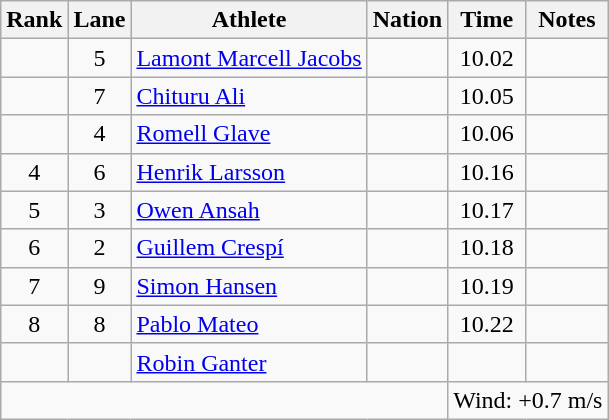<table class="wikitable sortable" style="text-align:center">
<tr>
<th scope="col">Rank</th>
<th scope="col">Lane</th>
<th scope="col">Athlete</th>
<th scope="col">Nation</th>
<th scope="col">Time</th>
<th scope="col">Notes</th>
</tr>
<tr>
<td></td>
<td>5</td>
<td align=left><a href='#'>Lamont Marcell Jacobs</a></td>
<td align=left></td>
<td>10.02</td>
<td></td>
</tr>
<tr>
<td></td>
<td>7</td>
<td align=left><a href='#'>Chituru Ali</a></td>
<td align=left></td>
<td>10.05</td>
<td></td>
</tr>
<tr>
<td></td>
<td>4</td>
<td align=left><a href='#'>Romell Glave</a></td>
<td align=left></td>
<td>10.06</td>
<td></td>
</tr>
<tr>
<td>4</td>
<td>6</td>
<td align=left><a href='#'>Henrik Larsson</a></td>
<td align=left></td>
<td>10.16</td>
<td></td>
</tr>
<tr>
<td>5</td>
<td>3</td>
<td align=left><a href='#'>Owen Ansah</a></td>
<td align=left></td>
<td>10.17</td>
<td></td>
</tr>
<tr>
<td>6</td>
<td>2</td>
<td align=left><a href='#'>Guillem Crespí</a></td>
<td align=left></td>
<td>10.18</td>
<td></td>
</tr>
<tr>
<td>7</td>
<td>9</td>
<td align=left><a href='#'>Simon Hansen</a></td>
<td align=left></td>
<td>10.19</td>
<td></td>
</tr>
<tr>
<td>8</td>
<td>8</td>
<td align=left><a href='#'>Pablo Mateo</a></td>
<td align=left></td>
<td>10.22</td>
<td></td>
</tr>
<tr>
<td></td>
<td></td>
<td align=left><a href='#'>Robin Ganter</a></td>
<td align=left></td>
<td></td>
<td></td>
</tr>
<tr class="sortbottom">
<td colspan="4"></td>
<td colspan="2" style="text-align:left;">Wind: +0.7 m/s</td>
</tr>
</table>
